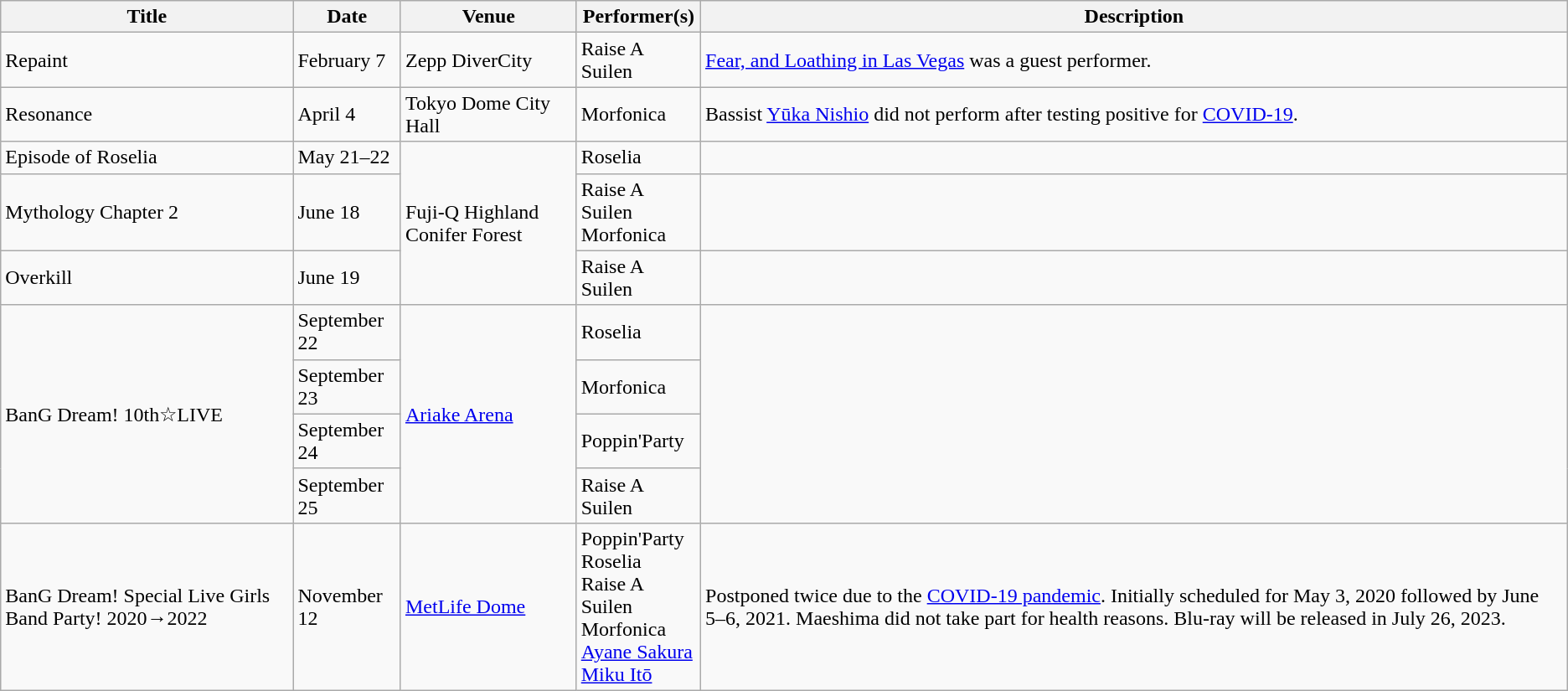<table class="wikitable" text-align: center>
<tr>
<th>Title</th>
<th>Date</th>
<th>Venue</th>
<th>Performer(s)</th>
<th>Description</th>
</tr>
<tr>
<td>Repaint</td>
<td>February 7</td>
<td>Zepp DiverCity</td>
<td>Raise A Suilen</td>
<td><a href='#'>Fear, and Loathing in Las Vegas</a> was a guest performer.</td>
</tr>
<tr>
<td>Resonance</td>
<td>April 4</td>
<td>Tokyo Dome City Hall</td>
<td>Morfonica</td>
<td>Bassist <a href='#'>Yūka Nishio</a> did not perform after testing positive for <a href='#'>COVID-19</a>.</td>
</tr>
<tr>
<td>Episode of Roselia</td>
<td>May 21–22</td>
<td rowspan=3>Fuji-Q Highland Conifer Forest</td>
<td>Roselia</td>
<td></td>
</tr>
<tr>
<td>Mythology Chapter 2</td>
<td>June 18</td>
<td>Raise A Suilen<br>Morfonica</td>
<td></td>
</tr>
<tr>
<td>Overkill</td>
<td>June 19</td>
<td>Raise A Suilen</td>
<td></td>
</tr>
<tr>
<td rowspan=4>BanG Dream! 10th☆LIVE</td>
<td>September 22</td>
<td rowspan=4><a href='#'>Ariake Arena</a></td>
<td>Roselia</td>
<td rowspan=4></td>
</tr>
<tr>
<td>September 23</td>
<td>Morfonica</td>
</tr>
<tr>
<td>September 24</td>
<td>Poppin'Party</td>
</tr>
<tr>
<td>September 25</td>
<td>Raise A Suilen</td>
</tr>
<tr>
<td>BanG Dream! Special Live Girls Band Party! 2020→2022</td>
<td>November 12</td>
<td><a href='#'>MetLife Dome</a></td>
<td>Poppin'Party<br>Roselia<br>Raise A Suilen<br>Morfonica<br><a href='#'>Ayane Sakura</a><br><a href='#'>Miku Itō</a></td>
<td>Postponed twice due to the <a href='#'>COVID-19 pandemic</a>. Initially scheduled for May 3, 2020 followed by June 5–6, 2021. Maeshima did not take part for health reasons. Blu-ray will be released in July 26, 2023.</td>
</tr>
</table>
